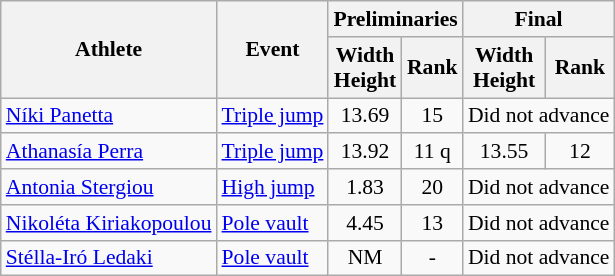<table class=wikitable style="font-size:90%;">
<tr>
<th rowspan="2">Athlete</th>
<th rowspan="2">Event</th>
<th colspan="2">Preliminaries</th>
<th colspan="2">Final</th>
</tr>
<tr>
<th>Width<br>Height</th>
<th>Rank</th>
<th>Width<br>Height</th>
<th>Rank</th>
</tr>
<tr style="border-top: single;">
<td><a href='#'>Níki Panetta</a></td>
<td><a href='#'>Triple jump</a></td>
<td align=center>13.69</td>
<td align=center>15</td>
<td align=center colspan = 2>Did not advance</td>
</tr>
<tr style="border-top: single;">
<td><a href='#'>Athanasía Perra</a></td>
<td><a href='#'>Triple jump</a></td>
<td align=center>13.92</td>
<td align=center>11 q</td>
<td align=center>13.55</td>
<td align=center>12</td>
</tr>
<tr style="border-top: single;">
<td><a href='#'>Antonia Stergiou</a></td>
<td><a href='#'>High jump</a></td>
<td align=center>1.83</td>
<td align=center>20</td>
<td align=center colspan = 2>Did not advance</td>
</tr>
<tr style="border-top: single;">
<td><a href='#'>Nikoléta Kiriakopoulou</a></td>
<td><a href='#'>Pole vault</a></td>
<td align=center>4.45</td>
<td align=center>13</td>
<td align=center colspan = 2>Did not advance</td>
</tr>
<tr style="border-top: single;">
<td><a href='#'>Stélla-Iró Ledaki</a></td>
<td><a href='#'>Pole vault</a></td>
<td align=center>NM</td>
<td align=center>-</td>
<td align=center colspan = 2>Did not advance</td>
</tr>
</table>
